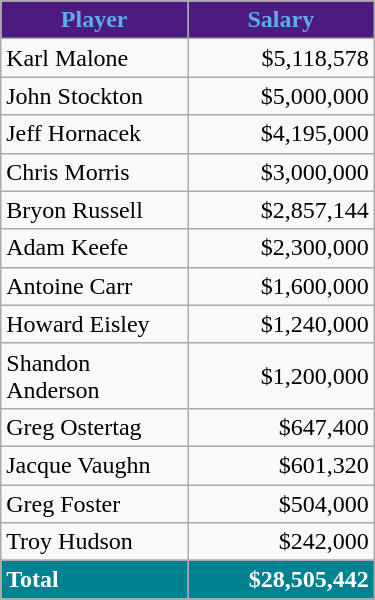<table width=250 px; class="wikitable sortable sortable">
<tr>
<th style="background:#4D1A7F; color:#5DADEC" width="50%">Player</th>
<th style="background:#4D1A7F; color:#5DADEC" width="50%">Salary</th>
</tr>
<tr>
<td>Karl Malone</td>
<td align="right">$5,118,578</td>
</tr>
<tr>
<td>John Stockton</td>
<td align="right">$5,000,000</td>
</tr>
<tr>
<td>Jeff Hornacek</td>
<td align="right">$4,195,000</td>
</tr>
<tr>
<td>Chris Morris</td>
<td align="right">$3,000,000</td>
</tr>
<tr>
<td>Bryon Russell</td>
<td align="right">$2,857,144</td>
</tr>
<tr>
<td>Adam Keefe</td>
<td align="right">$2,300,000</td>
</tr>
<tr>
<td>Antoine Carr</td>
<td align="right">$1,600,000</td>
</tr>
<tr>
<td>Howard Eisley</td>
<td align="right">$1,240,000</td>
</tr>
<tr>
<td>Shandon Anderson</td>
<td align="right">$1,200,000</td>
</tr>
<tr>
<td>Greg Ostertag</td>
<td align="right">$647,400</td>
</tr>
<tr>
<td>Jacque Vaughn</td>
<td align="right">$601,320</td>
</tr>
<tr>
<td>Greg Foster</td>
<td align="right">$504,000</td>
</tr>
<tr>
<td>Troy Hudson</td>
<td align="right">$242,000</td>
</tr>
<tr>
</tr>
<tr class="sortbottom">
<td style="background:#008290; color:#FFFFFF" width="50%"><strong>Total</strong></td>
<td style="background:#008290; color:#FFFFFF" width="50%" align="right"><strong>$28,505,442</strong></td>
</tr>
</table>
